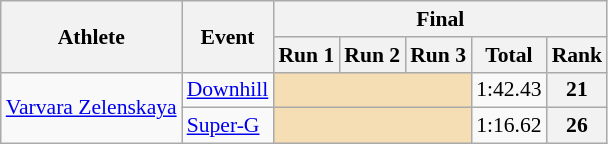<table class="wikitable" style="font-size:90%">
<tr>
<th rowspan="2">Athlete</th>
<th rowspan="2">Event</th>
<th colspan="5">Final</th>
</tr>
<tr>
<th>Run 1</th>
<th>Run 2</th>
<th>Run 3</th>
<th>Total</th>
<th>Rank</th>
</tr>
<tr>
<td rowspan=2><a href='#'>Varvara Zelenskaya</a></td>
<td><a href='#'>Downhill</a></td>
<td colspan=3 bgcolor="wheat"></td>
<td align="center">1:42.43</td>
<th align="center">21</th>
</tr>
<tr>
<td><a href='#'>Super-G</a></td>
<td colspan=3 bgcolor="wheat"></td>
<td align="center">1:16.62</td>
<th align="center">26</th>
</tr>
</table>
